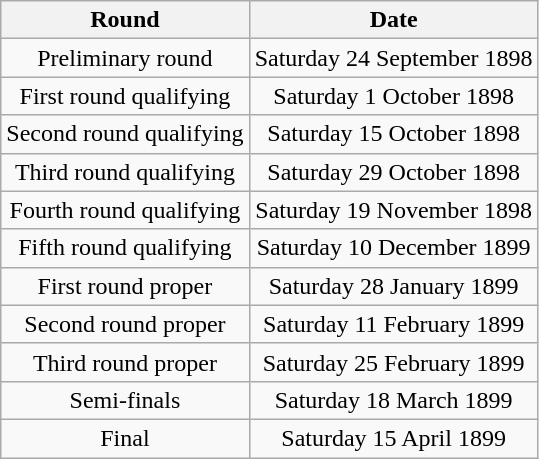<table class="wikitable" style="text-align: center">
<tr>
<th>Round</th>
<th>Date</th>
</tr>
<tr>
<td>Preliminary round</td>
<td>Saturday 24 September 1898</td>
</tr>
<tr>
<td>First round qualifying</td>
<td>Saturday 1 October 1898</td>
</tr>
<tr>
<td>Second round qualifying</td>
<td>Saturday 15 October 1898</td>
</tr>
<tr>
<td>Third round qualifying</td>
<td>Saturday 29 October 1898</td>
</tr>
<tr>
<td>Fourth round qualifying</td>
<td>Saturday 19 November 1898</td>
</tr>
<tr>
<td>Fifth round qualifying</td>
<td>Saturday 10 December 1899</td>
</tr>
<tr>
<td>First round proper</td>
<td>Saturday 28 January 1899</td>
</tr>
<tr>
<td>Second round proper</td>
<td>Saturday 11 February 1899</td>
</tr>
<tr>
<td>Third round proper</td>
<td>Saturday 25 February 1899</td>
</tr>
<tr>
<td>Semi-finals</td>
<td>Saturday 18 March 1899</td>
</tr>
<tr>
<td>Final</td>
<td>Saturday 15 April 1899</td>
</tr>
</table>
